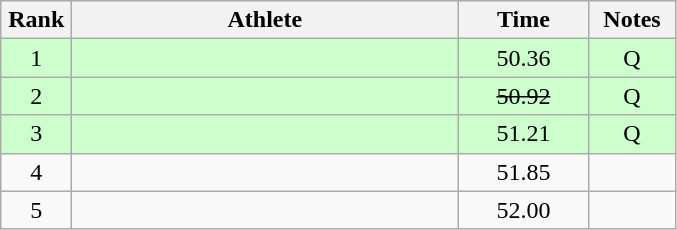<table class="wikitable" style="text-align:center">
<tr>
<th width=40>Rank</th>
<th width=250>Athlete</th>
<th width=80>Time</th>
<th width=50>Notes</th>
</tr>
<tr bgcolor=ccffcc>
<td>1</td>
<td align=left></td>
<td>50.36</td>
<td>Q</td>
</tr>
<tr bgcolor=ccffcc>
<td>2</td>
<td align=left></td>
<td><s>50.92</s></td>
<td>Q</td>
</tr>
<tr bgcolor=ccffcc>
<td>3</td>
<td align=left></td>
<td>51.21</td>
<td>Q</td>
</tr>
<tr>
<td>4</td>
<td align=left></td>
<td>51.85</td>
<td></td>
</tr>
<tr>
<td>5</td>
<td align=left></td>
<td>52.00</td>
<td></td>
</tr>
</table>
